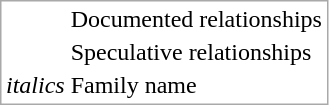<table style="border-spacing: 2px; border: 1px solid darkgray;">
<tr>
<td></td>
<td>Documented relationships</td>
</tr>
<tr>
<td></td>
<td>Speculative relationships</td>
</tr>
<tr>
<td><em>italics</em></td>
<td>Family name</td>
</tr>
</table>
